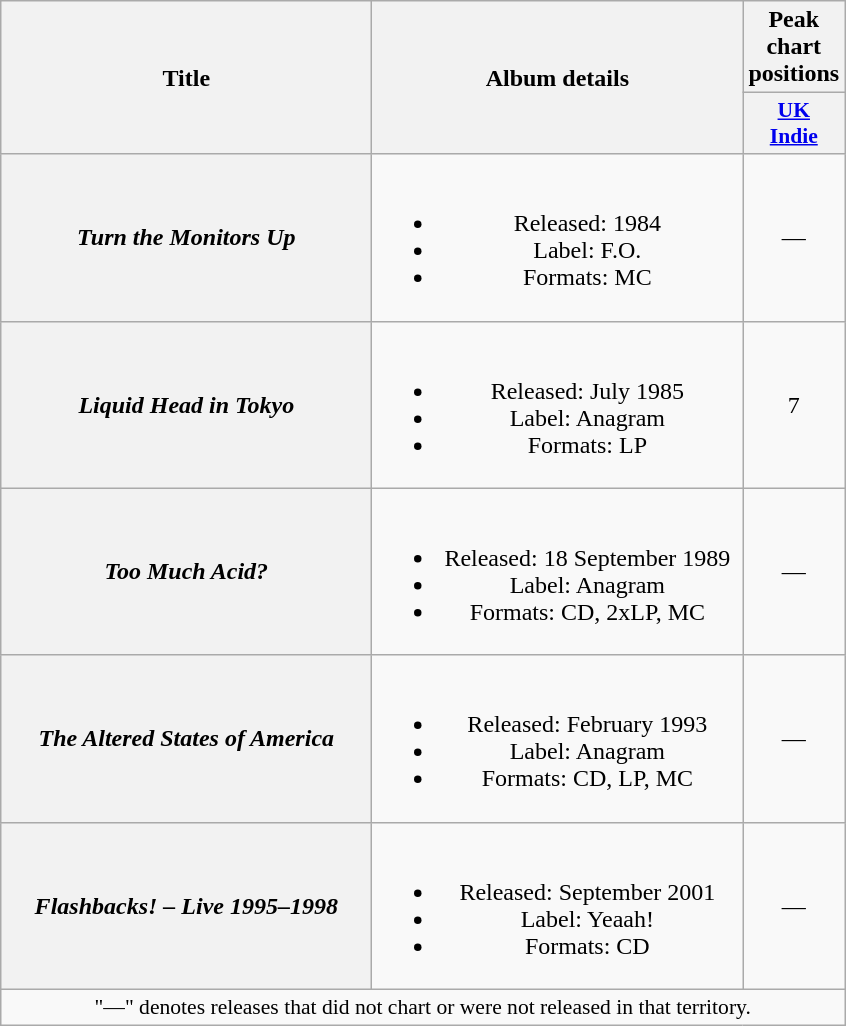<table class="wikitable plainrowheaders" style="text-align:center;">
<tr>
<th rowspan="2" scope="col" style="width:15em;">Title</th>
<th rowspan="2" scope="col" style="width:15em;">Album details</th>
<th>Peak chart positions</th>
</tr>
<tr>
<th scope="col" style="width:2em;font-size:90%;"><a href='#'>UK<br>Indie</a><br></th>
</tr>
<tr>
<th scope="row"><em>Turn the Monitors Up</em></th>
<td><br><ul><li>Released: 1984</li><li>Label: F.O.</li><li>Formats: MC</li></ul></td>
<td>—</td>
</tr>
<tr>
<th scope="row"><em>Liquid Head in Tokyo</em></th>
<td><br><ul><li>Released: July 1985</li><li>Label: Anagram</li><li>Formats: LP</li></ul></td>
<td>7</td>
</tr>
<tr>
<th scope="row"><em>Too Much Acid?</em></th>
<td><br><ul><li>Released: 18 September 1989</li><li>Label: Anagram</li><li>Formats: CD, 2xLP, MC</li></ul></td>
<td>—</td>
</tr>
<tr>
<th scope="row"><em>The Altered States of America</em></th>
<td><br><ul><li>Released: February 1993</li><li>Label: Anagram</li><li>Formats: CD, LP, MC</li></ul></td>
<td>—</td>
</tr>
<tr>
<th scope="row"><em>Flashbacks! – Live 1995–1998</em></th>
<td><br><ul><li>Released: September 2001</li><li>Label: Yeaah!</li><li>Formats: CD</li></ul></td>
<td>—</td>
</tr>
<tr>
<td colspan="3" style="font-size:90%">"—" denotes releases that did not chart or were not released in that territory.</td>
</tr>
</table>
